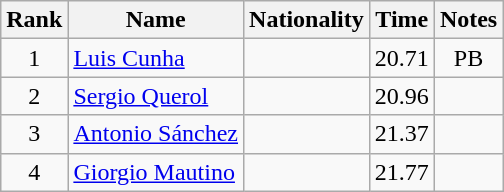<table class="wikitable sortable" style="text-align:center">
<tr>
<th>Rank</th>
<th>Name</th>
<th>Nationality</th>
<th>Time</th>
<th>Notes</th>
</tr>
<tr>
<td align=center>1</td>
<td align=left><a href='#'>Luis Cunha</a></td>
<td align=left></td>
<td>20.71</td>
<td>PB</td>
</tr>
<tr>
<td align=center>2</td>
<td align=left><a href='#'>Sergio Querol</a></td>
<td align=left></td>
<td>20.96</td>
<td></td>
</tr>
<tr>
<td align=center>3</td>
<td align=left><a href='#'>Antonio Sánchez</a></td>
<td align=left></td>
<td>21.37</td>
<td></td>
</tr>
<tr>
<td align=center>4</td>
<td align=left><a href='#'>Giorgio Mautino</a></td>
<td align=left></td>
<td>21.77</td>
<td></td>
</tr>
</table>
